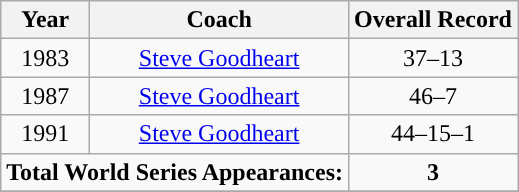<table class="wikitable" style="text-align:center">
<tr>
<th>Year</th>
<th>Coach</th>
<th>Overall Record</th>
</tr>
<tr align="center">
<td>1983</td>
<td><a href='#'>Steve Goodheart</a></td>
<td>37–13</td>
</tr>
<tr align="center">
<td>1987</td>
<td><a href='#'>Steve Goodheart</a></td>
<td>46–7</td>
</tr>
<tr align="center">
<td>1991</td>
<td><a href='#'>Steve Goodheart</a></td>
<td>44–15–1</td>
</tr>
<tr align="center">
<td colspan=2><strong>Total World Series Appearances:</strong></td>
<td colspan=1><strong>3</strong></td>
</tr>
<tr>
</tr>
</table>
